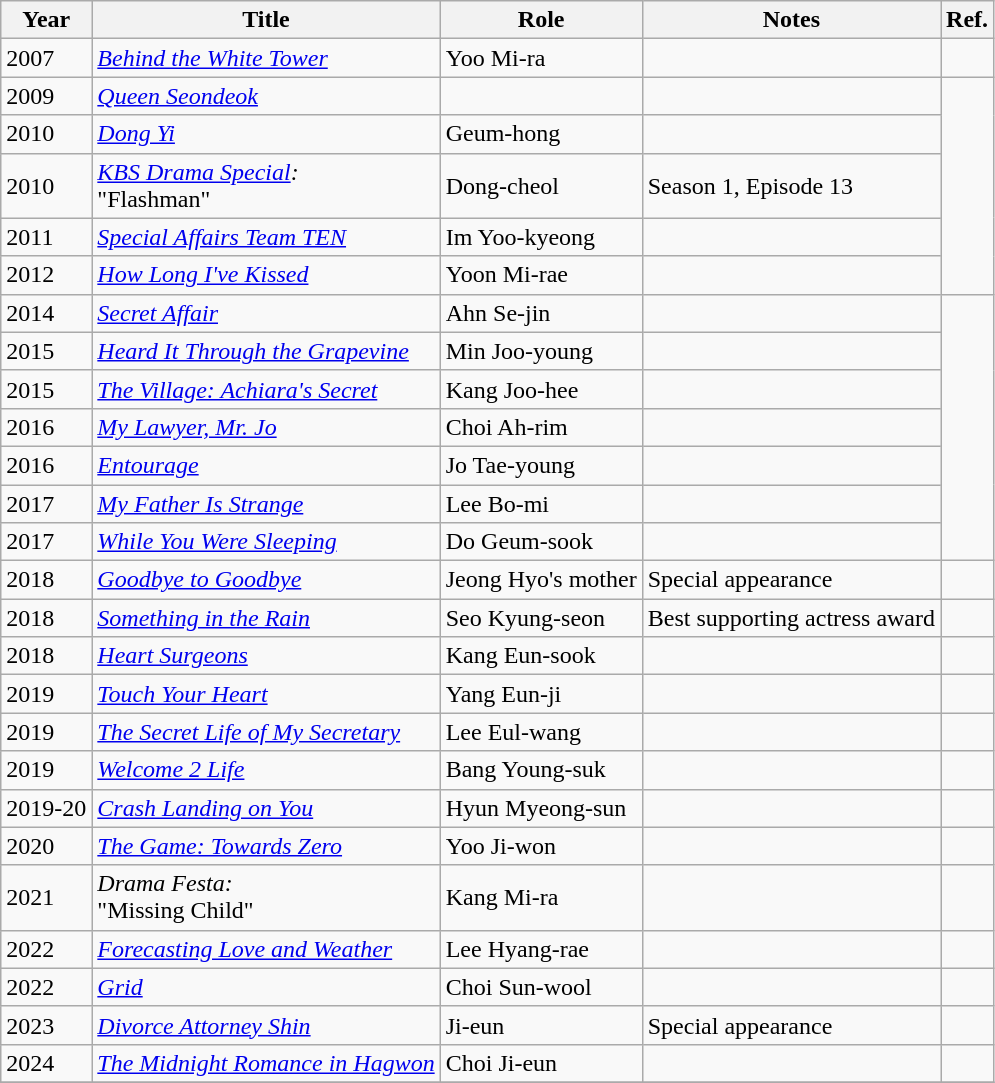<table class="wikitable sortable">
<tr>
<th>Year</th>
<th>Title</th>
<th>Role</th>
<th class="unsortable">Notes</th>
<th class="unsortable">Ref.</th>
</tr>
<tr>
<td>2007</td>
<td><em><a href='#'>Behind the White Tower</a></em></td>
<td>Yoo Mi-ra</td>
<td></td>
<td></td>
</tr>
<tr>
<td>2009</td>
<td><em><a href='#'>Queen Seondeok</a></em></td>
<td></td>
<td></td>
<td rowspan=5></td>
</tr>
<tr>
<td>2010</td>
<td><em><a href='#'>Dong Yi</a></em></td>
<td>Geum-hong</td>
<td></td>
</tr>
<tr>
<td>2010</td>
<td><em><a href='#'>KBS Drama Special</a>:</em><br>"Flashman"</td>
<td>Dong-cheol</td>
<td>Season 1, Episode 13</td>
</tr>
<tr>
<td>2011</td>
<td><em><a href='#'>Special Affairs Team TEN</a></em></td>
<td>Im Yoo-kyeong</td>
<td></td>
</tr>
<tr>
<td>2012</td>
<td><em><a href='#'>How Long I've Kissed</a></em></td>
<td>Yoon Mi-rae</td>
<td></td>
</tr>
<tr>
<td>2014</td>
<td><em><a href='#'>Secret Affair</a></em></td>
<td>Ahn Se-jin</td>
<td></td>
<td rowspan=7></td>
</tr>
<tr>
<td>2015</td>
<td><em><a href='#'>Heard It Through the Grapevine</a></em></td>
<td>Min Joo-young</td>
<td></td>
</tr>
<tr>
<td>2015</td>
<td><em><a href='#'>The Village: Achiara's Secret</a></em></td>
<td>Kang Joo-hee</td>
<td></td>
</tr>
<tr>
<td>2016</td>
<td><em><a href='#'>My Lawyer, Mr. Jo</a></em></td>
<td>Choi Ah-rim</td>
<td></td>
</tr>
<tr>
<td>2016</td>
<td><em><a href='#'>Entourage</a></em></td>
<td>Jo Tae-young</td>
<td></td>
</tr>
<tr>
<td>2017</td>
<td><em><a href='#'>My Father Is Strange</a></em></td>
<td>Lee Bo-mi</td>
<td></td>
</tr>
<tr>
<td>2017</td>
<td><em><a href='#'>While You Were Sleeping</a></em></td>
<td>Do Geum-sook</td>
<td></td>
</tr>
<tr>
<td>2018</td>
<td><em><a href='#'>Goodbye to Goodbye</a></em></td>
<td>Jeong Hyo's mother</td>
<td>Special appearance</td>
<td></td>
</tr>
<tr>
<td>2018</td>
<td><em><a href='#'>Something in the Rain</a></em></td>
<td>Seo Kyung-seon</td>
<td>Best supporting actress award</td>
<td></td>
</tr>
<tr>
<td>2018</td>
<td><em><a href='#'>Heart Surgeons</a></em></td>
<td>Kang Eun-sook</td>
<td></td>
<td></td>
</tr>
<tr>
<td>2019</td>
<td><em><a href='#'>Touch Your Heart</a></em></td>
<td>Yang Eun-ji</td>
<td></td>
<td></td>
</tr>
<tr>
<td>2019</td>
<td><em><a href='#'>The Secret Life of My Secretary</a></em></td>
<td>Lee Eul-wang</td>
<td></td>
<td></td>
</tr>
<tr>
<td>2019</td>
<td><em><a href='#'>Welcome 2 Life</a></em></td>
<td>Bang Young-suk</td>
<td></td>
<td></td>
</tr>
<tr>
<td>2019-20</td>
<td><em><a href='#'>Crash Landing on You</a></em></td>
<td>Hyun Myeong-sun</td>
<td></td>
<td></td>
</tr>
<tr>
<td>2020</td>
<td><em><a href='#'>The Game: Towards Zero</a></em></td>
<td>Yoo Ji-won</td>
<td></td>
<td></td>
</tr>
<tr>
<td>2021</td>
<td><em>Drama Festa:</em><br>"Missing Child"</td>
<td>Kang Mi-ra</td>
<td></td>
<td></td>
</tr>
<tr>
<td>2022</td>
<td><em><a href='#'>Forecasting Love and Weather</a></em></td>
<td>Lee Hyang-rae</td>
<td></td>
<td></td>
</tr>
<tr>
<td>2022</td>
<td><em><a href='#'>Grid</a></em></td>
<td>Choi Sun-wool</td>
<td></td>
<td></td>
</tr>
<tr>
<td>2023</td>
<td><em><a href='#'>Divorce Attorney Shin</a></em></td>
<td>Ji-eun</td>
<td>Special appearance</td>
</tr>
<tr>
<td>2024</td>
<td><em><a href='#'>The Midnight Romance in Hagwon</a></em></td>
<td>Choi Ji-eun</td>
<td></td>
<td></td>
</tr>
<tr>
</tr>
</table>
